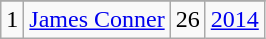<table class="wikitable">
<tr>
</tr>
<tr>
<td>1</td>
<td><a href='#'>James Conner</a></td>
<td>26</td>
<td><a href='#'>2014</a></td>
</tr>
</table>
